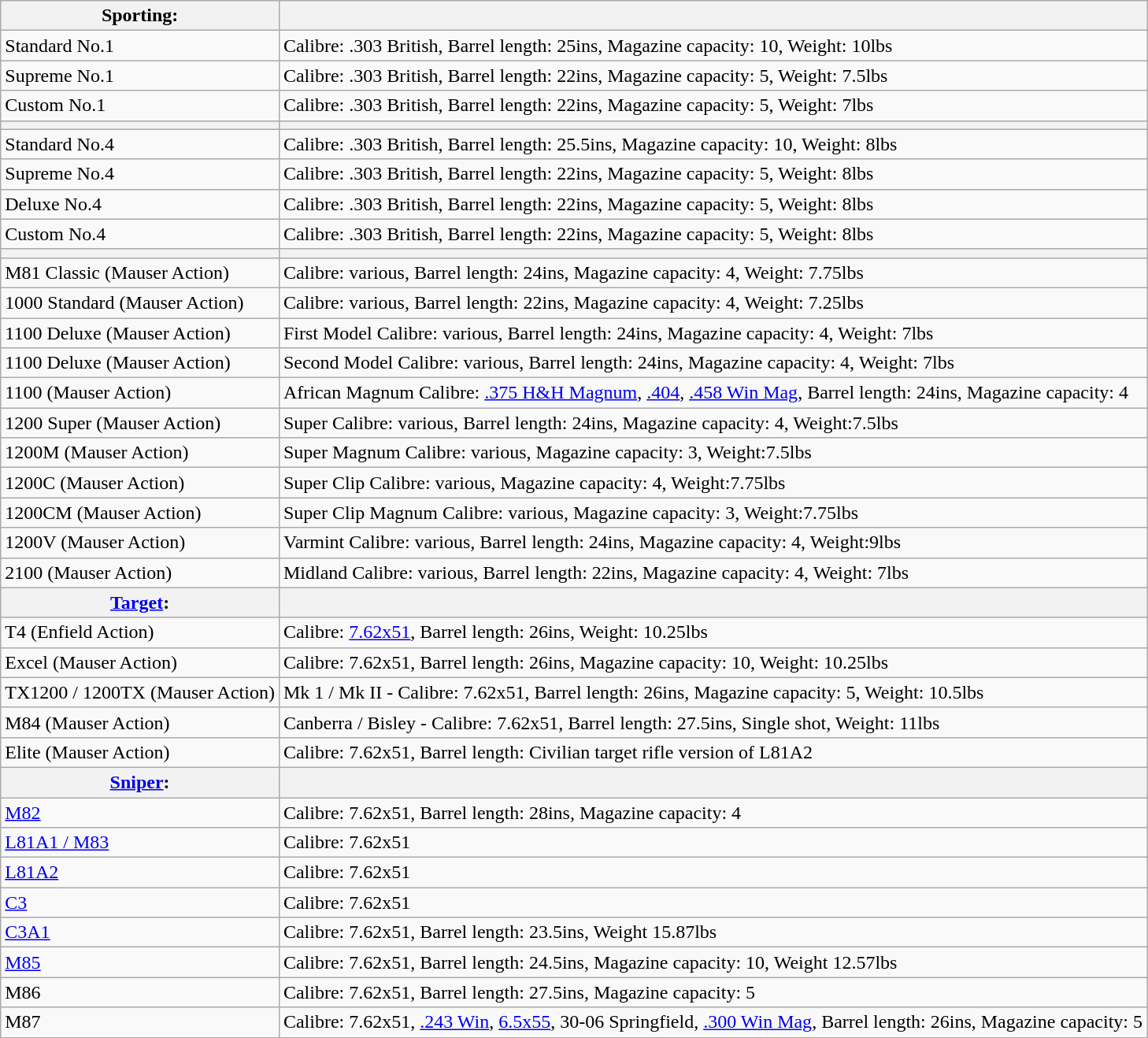<table class="wikitable">
<tr>
<th>Sporting:</th>
<th></th>
</tr>
<tr>
<td>Standard No.1</td>
<td>Calibre: .303 British, Barrel length: 25ins, Magazine capacity: 10, Weight: 10lbs</td>
</tr>
<tr>
<td>Supreme No.1</td>
<td>Calibre: .303 British, Barrel length: 22ins, Magazine capacity: 5, Weight: 7.5lbs</td>
</tr>
<tr>
<td>Custom No.1</td>
<td>Calibre: .303 British, Barrel length: 22ins, Magazine capacity: 5, Weight: 7lbs</td>
</tr>
<tr>
<th></th>
<th></th>
</tr>
<tr>
<td>Standard No.4</td>
<td>Calibre: .303 British, Barrel length: 25.5ins, Magazine capacity: 10, Weight: 8lbs</td>
</tr>
<tr>
<td>Supreme No.4</td>
<td>Calibre: .303 British, Barrel length: 22ins, Magazine capacity: 5, Weight: 8lbs</td>
</tr>
<tr>
<td>Deluxe No.4</td>
<td>Calibre: .303 British, Barrel length: 22ins, Magazine capacity: 5, Weight: 8lbs</td>
</tr>
<tr>
<td>Custom No.4</td>
<td>Calibre: .303 British, Barrel length: 22ins, Magazine capacity: 5, Weight: 8lbs</td>
</tr>
<tr>
<th></th>
<th></th>
</tr>
<tr>
<td>M81 Classic (Mauser Action)</td>
<td>Calibre: various, Barrel length: 24ins, Magazine capacity: 4, Weight: 7.75lbs</td>
</tr>
<tr>
<td>1000 Standard (Mauser Action)</td>
<td>Calibre: various, Barrel length: 22ins, Magazine capacity: 4, Weight: 7.25lbs</td>
</tr>
<tr>
<td>1100 Deluxe (Mauser Action)</td>
<td>First Model Calibre: various, Barrel length: 24ins, Magazine capacity: 4, Weight: 7lbs</td>
</tr>
<tr>
<td>1100 Deluxe (Mauser Action)</td>
<td>Second Model Calibre: various, Barrel length: 24ins, Magazine capacity: 4, Weight: 7lbs</td>
</tr>
<tr>
<td>1100 (Mauser Action)</td>
<td>African Magnum Calibre: <a href='#'> .375 H&H Magnum</a>, <a href='#'> .404</a>, <a href='#'> .458 Win Mag</a>, Barrel length: 24ins, Magazine capacity: 4</td>
</tr>
<tr>
<td>1200 Super (Mauser Action)</td>
<td>Super Calibre: various, Barrel length: 24ins, Magazine capacity: 4, Weight:7.5lbs</td>
</tr>
<tr>
<td>1200M (Mauser Action)</td>
<td>Super Magnum Calibre: various, Magazine capacity: 3, Weight:7.5lbs</td>
</tr>
<tr>
<td>1200C (Mauser Action)</td>
<td>Super Clip Calibre: various, Magazine capacity: 4, Weight:7.75lbs</td>
</tr>
<tr>
<td>1200CM (Mauser Action)</td>
<td>Super Clip Magnum Calibre: various, Magazine capacity: 3, Weight:7.75lbs</td>
</tr>
<tr>
<td>1200V (Mauser Action)</td>
<td>Varmint  Calibre: various, Barrel length: 24ins, Magazine capacity: 4, Weight:9lbs</td>
</tr>
<tr>
<td>2100 (Mauser Action)</td>
<td>Midland  Calibre: various, Barrel length: 22ins, Magazine capacity: 4, Weight: 7lbs</td>
</tr>
<tr>
<th><a href='#'>Target</a>:</th>
<th></th>
</tr>
<tr>
<td>T4 (Enfield Action)</td>
<td>Calibre: <a href='#'> 7.62x51</a>, Barrel length: 26ins, Weight: 10.25lbs</td>
</tr>
<tr>
<td>Excel (Mauser Action)</td>
<td>Calibre: 7.62x51, Barrel length: 26ins, Magazine capacity: 10, Weight: 10.25lbs</td>
</tr>
<tr>
<td>TX1200 / 1200TX (Mauser Action)</td>
<td>Mk 1 / Mk II - Calibre: 7.62x51, Barrel length: 26ins, Magazine capacity: 5, Weight: 10.5lbs</td>
</tr>
<tr>
<td>M84 (Mauser Action)</td>
<td>Canberra / Bisley - Calibre: 7.62x51, Barrel length: 27.5ins, Single shot, Weight: 11lbs</td>
</tr>
<tr>
<td>Elite (Mauser Action)</td>
<td>Calibre: 7.62x51, Barrel length: Civilian target rifle version of L81A2</td>
</tr>
<tr>
<th><a href='#'>Sniper</a>:</th>
<th></th>
</tr>
<tr>
<td><a href='#'>M82</a></td>
<td>Calibre: 7.62x51, Barrel length: 28ins, Magazine capacity: 4</td>
</tr>
<tr>
<td><a href='#'>L81A1 / M83</a></td>
<td>Calibre: 7.62x51</td>
</tr>
<tr>
<td><a href='#'>L81A2</a></td>
<td>Calibre: 7.62x51</td>
</tr>
<tr>
<td><a href='#'>C3</a></td>
<td>Calibre: 7.62x51</td>
</tr>
<tr>
<td><a href='#'>C3A1</a></td>
<td>Calibre: 7.62x51, Barrel length: 23.5ins, Weight 15.87lbs</td>
</tr>
<tr>
<td><a href='#'>M85</a></td>
<td>Calibre: 7.62x51, Barrel length: 24.5ins, Magazine capacity: 10, Weight 12.57lbs</td>
</tr>
<tr>
<td>M86</td>
<td>Calibre: 7.62x51, Barrel length: 27.5ins, Magazine capacity: 5</td>
</tr>
<tr>
<td>M87</td>
<td>Calibre: 7.62x51, <a href='#'> .243 Win</a>, <a href='#'> 6.5x55</a>, 30-06 Springfield, <a href='#'> .300 Win Mag</a>, Barrel length: 26ins, Magazine capacity: 5</td>
</tr>
</table>
